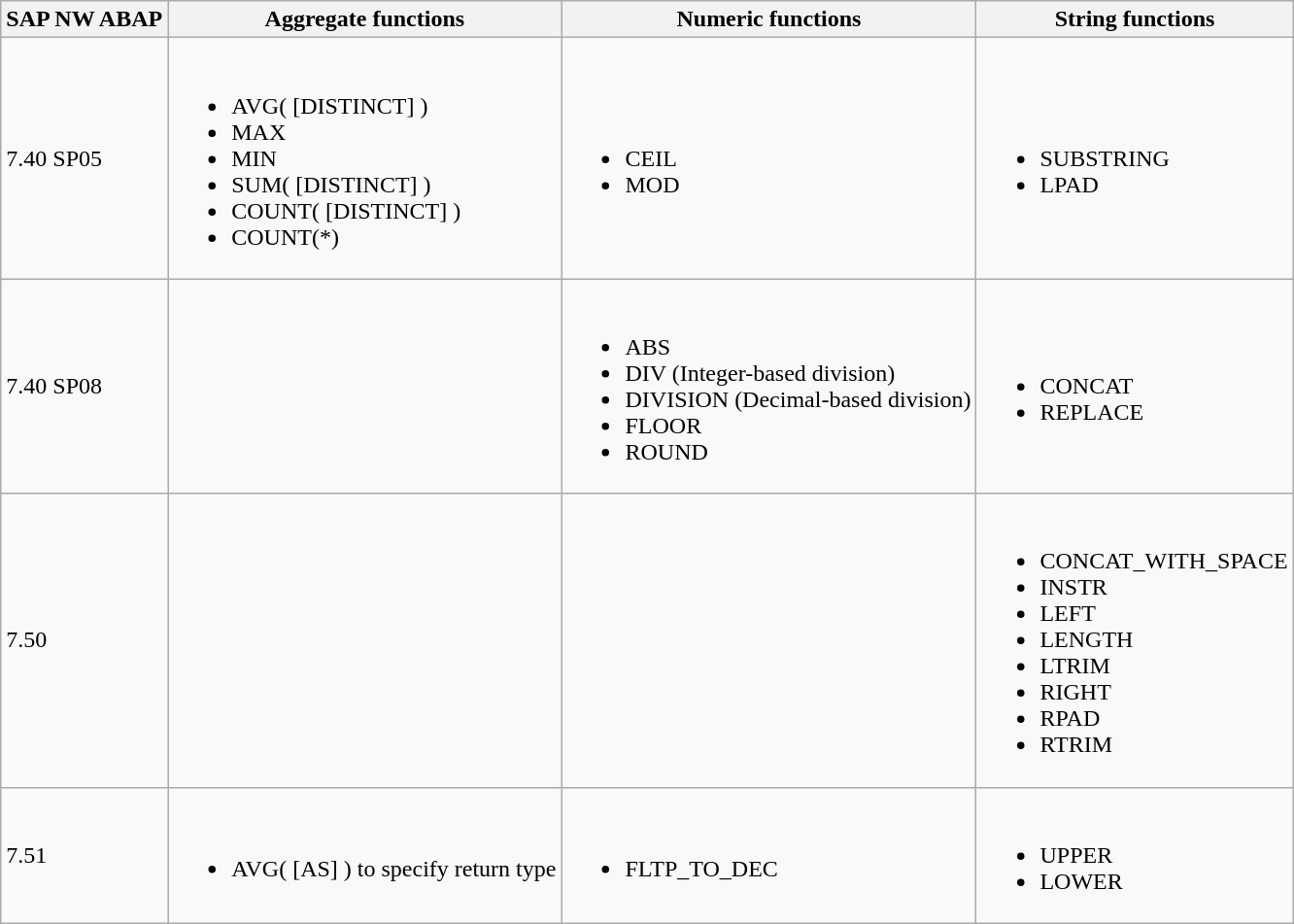<table class="wikitable">
<tr>
<th>SAP NW ABAP</th>
<th>Aggregate functions</th>
<th>Numeric functions</th>
<th>String functions</th>
</tr>
<tr>
<td>7.40 SP05</td>
<td><br><ul><li>AVG( [DISTINCT] )</li><li>MAX</li><li>MIN</li><li>SUM( [DISTINCT] )</li><li>COUNT( [DISTINCT] )</li><li>COUNT(*)</li></ul></td>
<td><br><ul><li>CEIL</li><li>MOD</li></ul></td>
<td><br><ul><li>SUBSTRING</li><li>LPAD</li></ul></td>
</tr>
<tr>
<td>7.40 SP08</td>
<td></td>
<td><br><ul><li>ABS</li><li>DIV (Integer-based division)</li><li>DIVISION (Decimal-based division)</li><li>FLOOR</li><li>ROUND</li></ul></td>
<td><br><ul><li>CONCAT</li><li>REPLACE</li></ul></td>
</tr>
<tr>
<td>7.50</td>
<td></td>
<td></td>
<td><br><ul><li>CONCAT_WITH_SPACE</li><li>INSTR</li><li>LEFT</li><li>LENGTH</li><li>LTRIM</li><li>RIGHT</li><li>RPAD</li><li>RTRIM</li></ul></td>
</tr>
<tr>
<td>7.51</td>
<td><br><ul><li>AVG( [AS] ) to specify return type</li></ul></td>
<td><br><ul><li>FLTP_TO_DEC</li></ul></td>
<td><br><ul><li>UPPER</li><li>LOWER</li></ul></td>
</tr>
</table>
